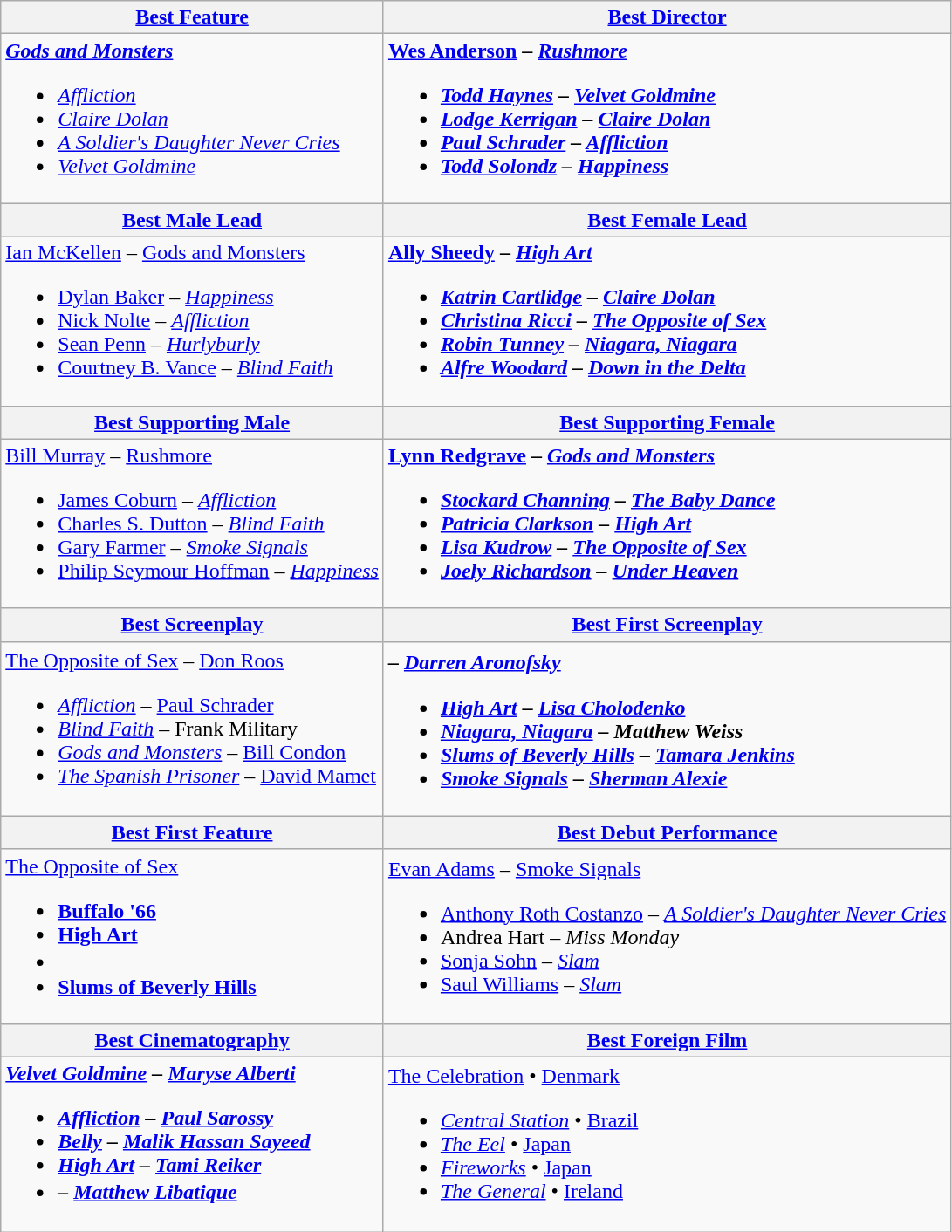<table class="wikitable">
<tr>
<th><a href='#'>Best Feature</a></th>
<th><a href='#'>Best Director</a></th>
</tr>
<tr>
<td><strong><em><a href='#'>Gods and Monsters</a></em></strong><br><ul><li><em><a href='#'>Affliction</a></em></li><li><em><a href='#'>Claire Dolan</a></em></li><li><em><a href='#'>A Soldier's Daughter Never Cries</a></em></li><li><em><a href='#'>Velvet Goldmine</a></em></li></ul></td>
<td><strong><a href='#'>Wes Anderson</a> – <em><a href='#'>Rushmore</a><strong><em><br><ul><li><a href='#'>Todd Haynes</a> – </em><a href='#'>Velvet Goldmine</a><em></li><li><a href='#'>Lodge Kerrigan</a> – </em><a href='#'>Claire Dolan</a><em></li><li><a href='#'>Paul Schrader</a> – </em><a href='#'>Affliction</a><em></li><li><a href='#'>Todd Solondz</a> – </em><a href='#'>Happiness</a><em></li></ul></td>
</tr>
<tr>
<th><a href='#'>Best Male Lead</a></th>
<th><a href='#'>Best Female Lead</a></th>
</tr>
<tr>
<td></strong><a href='#'>Ian McKellen</a> – </em><a href='#'>Gods and Monsters</a></em></strong><br><ul><li><a href='#'>Dylan Baker</a> – <em><a href='#'>Happiness</a></em></li><li><a href='#'>Nick Nolte</a> – <em><a href='#'>Affliction</a></em></li><li><a href='#'>Sean Penn</a> – <em><a href='#'>Hurlyburly</a></em></li><li><a href='#'>Courtney B. Vance</a> – <em><a href='#'>Blind Faith</a></em></li></ul></td>
<td><strong><a href='#'>Ally Sheedy</a> – <em><a href='#'>High Art</a><strong><em><br><ul><li><a href='#'>Katrin Cartlidge</a> – </em><a href='#'>Claire Dolan</a><em></li><li><a href='#'>Christina Ricci</a> – </em><a href='#'>The Opposite of Sex</a><em></li><li><a href='#'>Robin Tunney</a> – </em><a href='#'>Niagara, Niagara</a><em></li><li><a href='#'>Alfre Woodard</a> – </em><a href='#'>Down in the Delta</a><em></li></ul></td>
</tr>
<tr>
<th><a href='#'>Best Supporting Male</a></th>
<th><a href='#'>Best Supporting Female</a></th>
</tr>
<tr>
<td></strong><a href='#'>Bill Murray</a> – </em><a href='#'>Rushmore</a></em></strong><br><ul><li><a href='#'>James Coburn</a> – <em><a href='#'>Affliction</a></em></li><li><a href='#'>Charles S. Dutton</a> – <em><a href='#'>Blind Faith</a></em></li><li><a href='#'>Gary Farmer</a> – <em><a href='#'>Smoke Signals</a></em></li><li><a href='#'>Philip Seymour Hoffman</a> – <em><a href='#'>Happiness</a></em></li></ul></td>
<td><strong><a href='#'>Lynn Redgrave</a> – <em><a href='#'>Gods and Monsters</a><strong><em><br><ul><li><a href='#'>Stockard Channing</a> – </em><a href='#'>The Baby Dance</a><em></li><li><a href='#'>Patricia Clarkson</a> – </em><a href='#'>High Art</a><em></li><li><a href='#'>Lisa Kudrow</a> – </em><a href='#'>The Opposite of Sex</a><em></li><li><a href='#'>Joely Richardson</a> – </em><a href='#'>Under Heaven</a><em></li></ul></td>
</tr>
<tr>
<th><a href='#'>Best Screenplay</a></th>
<th><a href='#'>Best First Screenplay</a></th>
</tr>
<tr>
<td></em></strong><a href='#'>The Opposite of Sex</a></em> – <a href='#'>Don Roos</a></strong><br><ul><li><em><a href='#'>Affliction</a></em> – <a href='#'>Paul Schrader</a></li><li><em><a href='#'>Blind Faith</a></em> – Frank Military</li><li><em><a href='#'>Gods and Monsters</a></em> – <a href='#'>Bill Condon</a></li><li><em><a href='#'>The Spanish Prisoner</a></em> – <a href='#'>David Mamet</a></li></ul></td>
<td><strong><em><a href='#'><big></big></a><em> – <a href='#'>Darren Aronofsky</a><strong><br><ul><li></em><a href='#'>High Art</a><em> – <a href='#'>Lisa Cholodenko</a></li><li></em><a href='#'>Niagara, Niagara</a><em> – Matthew Weiss</li><li></em><a href='#'>Slums of Beverly Hills</a><em> – <a href='#'>Tamara Jenkins</a></li><li></em><a href='#'>Smoke Signals</a><em> – <a href='#'>Sherman Alexie</a></li></ul></td>
</tr>
<tr>
<th><a href='#'>Best First Feature</a></th>
<th><a href='#'>Best Debut Performance</a></th>
</tr>
<tr>
<td></em></strong><a href='#'>The Opposite of Sex</a><strong><em><br><ul><li></em><a href='#'>Buffalo '66</a><em></li><li></em><a href='#'>High Art</a><em></li><li></em><a href='#'><big></big></a><em></li><li></em><a href='#'>Slums of Beverly Hills</a><em></li></ul></td>
<td></strong><a href='#'>Evan Adams</a> – </em><a href='#'>Smoke Signals</a></em></strong><br><ul><li><a href='#'>Anthony Roth Costanzo</a> – <em><a href='#'>A Soldier's Daughter Never Cries</a></em></li><li>Andrea Hart – <em>Miss Monday</em></li><li><a href='#'>Sonja Sohn</a> – <em><a href='#'>Slam</a></em></li><li><a href='#'>Saul Williams</a> – <em><a href='#'>Slam</a></em></li></ul></td>
</tr>
<tr>
<th><a href='#'>Best Cinematography</a></th>
<th><a href='#'>Best Foreign Film</a></th>
</tr>
<tr>
<td><strong><em><a href='#'>Velvet Goldmine</a><em> – <a href='#'>Maryse Alberti</a><strong><br><ul><li></em><a href='#'>Affliction</a><em> – <a href='#'>Paul Sarossy</a></li><li></em><a href='#'>Belly</a><em> – <a href='#'>Malik Hassan Sayeed</a></li><li></em><a href='#'>High Art</a><em> – <a href='#'>Tami Reiker</a></li><li></em><a href='#'><big></big></a><em> – <a href='#'>Matthew Libatique</a></li></ul></td>
<td></em></strong><a href='#'>The Celebration</a></em> • <a href='#'>Denmark</a></strong><br><ul><li><em><a href='#'>Central Station</a></em> • <a href='#'>Brazil</a></li><li><em><a href='#'>The Eel</a></em> • <a href='#'>Japan</a></li><li><em><a href='#'>Fireworks</a></em> • <a href='#'>Japan</a></li><li><em><a href='#'>The General</a></em> • <a href='#'>Ireland</a></li></ul></td>
</tr>
</table>
